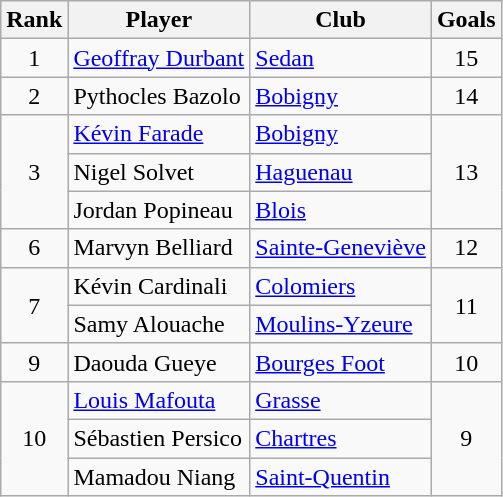<table class="wikitable" style="text-align:center">
<tr>
<th>Rank</th>
<th>Player</th>
<th>Club</th>
<th>Goals</th>
</tr>
<tr>
<td>1</td>
<td align=left> <a href='#'>Geoffray Durbant</a></td>
<td align=left><a href='#'>Sedan</a></td>
<td>15</td>
</tr>
<tr>
<td>2</td>
<td align=left> Pythocles Bazolo</td>
<td align=left><a href='#'>Bobigny</a></td>
<td>14</td>
</tr>
<tr>
<td rowspan=3>3</td>
<td align=left> <a href='#'>Kévin Farade</a></td>
<td align=left><a href='#'>Bobigny</a></td>
<td rowspan=3>13</td>
</tr>
<tr>
<td align=left> Nigel Solvet</td>
<td align=left><a href='#'>Haguenau</a></td>
</tr>
<tr>
<td align=left> Jordan Popineau</td>
<td align=left><a href='#'>Blois</a></td>
</tr>
<tr>
<td>6</td>
<td align=left> Marvyn Belliard</td>
<td align=left><a href='#'>Sainte-Geneviève</a></td>
<td>12</td>
</tr>
<tr>
<td rowspan=2>7</td>
<td align=left> Kévin Cardinali</td>
<td align=left><a href='#'>Colomiers</a></td>
<td rowspan=2>11</td>
</tr>
<tr>
<td align=left> Samy Alouache</td>
<td align=left><a href='#'>Moulins-Yzeure</a></td>
</tr>
<tr>
<td>9</td>
<td align=left> Daouda Gueye</td>
<td align=left><a href='#'>Bourges Foot</a></td>
<td>10</td>
</tr>
<tr>
<td rowspan=3>10</td>
<td align=left> <a href='#'>Louis Mafouta</a></td>
<td align=left><a href='#'>Grasse</a></td>
<td rowspan=3>9</td>
</tr>
<tr>
<td align=left> Sébastien Persico</td>
<td align=left><a href='#'>Chartres</a></td>
</tr>
<tr>
<td align=left> Mamadou Niang</td>
<td align=left><a href='#'>Saint-Quentin</a></td>
</tr>
</table>
